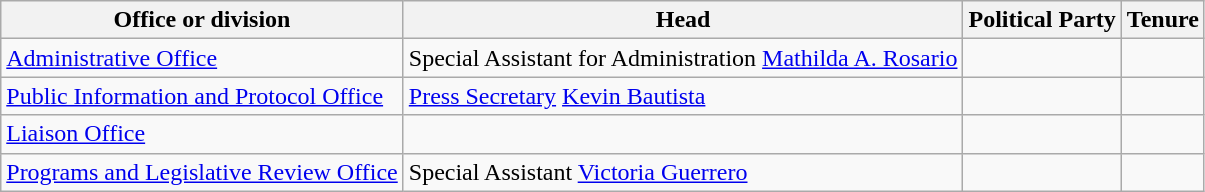<table class="wikitable">
<tr>
<th>Office or division</th>
<th>Head</th>
<th>Political Party</th>
<th>Tenure</th>
</tr>
<tr>
<td><a href='#'>Administrative Office</a></td>
<td>Special Assistant for Administration <a href='#'>Mathilda A. Rosario</a></td>
<td></td>
<td></td>
</tr>
<tr>
<td><a href='#'>Public Information and Protocol Office</a></td>
<td><a href='#'>Press Secretary</a> <a href='#'>Kevin Bautista</a></td>
<td></td>
<td></td>
</tr>
<tr>
<td><a href='#'>Liaison Office</a></td>
<td></td>
<td></td>
<td></td>
</tr>
<tr>
<td><a href='#'>Programs and Legislative Review Office</a></td>
<td>Special Assistant <a href='#'>Victoria Guerrero</a></td>
<td></td>
<td></td>
</tr>
</table>
